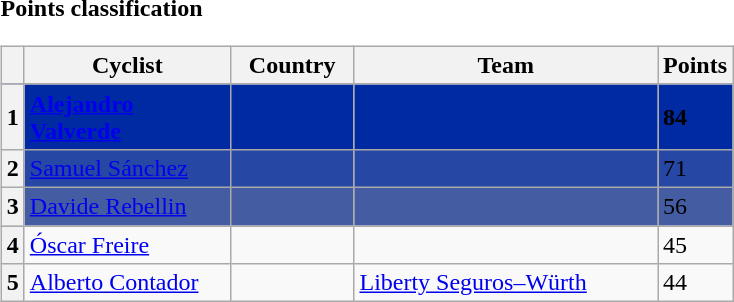<table>
<tr>
<td><strong>Points classification</strong><br><table class="wikitable">
<tr>
<th></th>
<th width="130">Cyclist</th>
<th width="75">Country</th>
<th width="195">Team</th>
<th>Points</th>
</tr>
<tr bgcolor="#002AA2">
<th>1</th>
<td><strong><a href='#'><span>Alejandro Valverde</span></a></strong></td>
<td><strong></strong></td>
<td><strong><span></span></strong></td>
<td><strong><span>84</span></strong></td>
</tr>
<tr bgcolor="#2647A3">
<th>2</th>
<td><a href='#'><span>Samuel Sánchez</span></a></td>
<td></td>
<td><span></span></td>
<td><span>71</span></td>
</tr>
<tr bgcolor="#445DA2">
<th>3</th>
<td><a href='#'><span>Davide Rebellin</span></a></td>
<td><span></span></td>
<td><span></span></td>
<td><span>56</span></td>
</tr>
<tr>
<th>4</th>
<td><a href='#'>Óscar Freire</a></td>
<td></td>
<td></td>
<td>45</td>
</tr>
<tr>
<th>5</th>
<td><a href='#'>Alberto Contador</a></td>
<td></td>
<td><a href='#'>Liberty Seguros–Würth</a></td>
<td>44</td>
</tr>
</table>
</td>
</tr>
</table>
